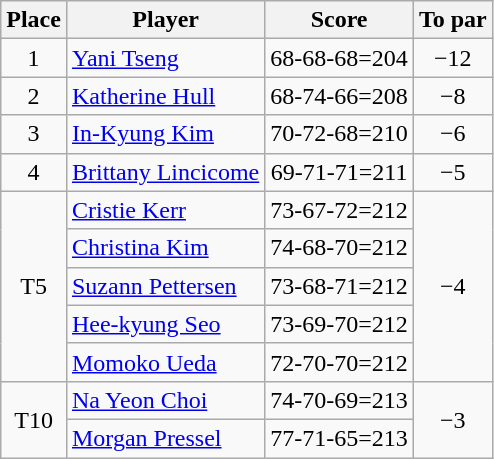<table class="wikitable">
<tr>
<th>Place</th>
<th>Player</th>
<th>Score</th>
<th>To par</th>
</tr>
<tr>
<td align=center>1</td>
<td> <a href='#'>Yani Tseng</a></td>
<td align=center>68-68-68=204</td>
<td align=center>−12</td>
</tr>
<tr>
<td align=center>2</td>
<td> <a href='#'>Katherine Hull</a></td>
<td align=center>68-74-66=208</td>
<td align=center>−8</td>
</tr>
<tr>
<td align=center>3</td>
<td> <a href='#'>In-Kyung Kim</a></td>
<td align=center>70-72-68=210</td>
<td align=center>−6</td>
</tr>
<tr>
<td align=center>4</td>
<td> <a href='#'>Brittany Lincicome</a></td>
<td align=center>69-71-71=211</td>
<td align=center>−5</td>
</tr>
<tr>
<td rowspan=5 align=center>T5</td>
<td> <a href='#'>Cristie Kerr</a></td>
<td align=center>73-67-72=212</td>
<td rowspan=5 align=center>−4</td>
</tr>
<tr>
<td> <a href='#'>Christina Kim</a></td>
<td align=center>74-68-70=212</td>
</tr>
<tr>
<td> <a href='#'>Suzann Pettersen</a></td>
<td align=center>73-68-71=212</td>
</tr>
<tr>
<td> <a href='#'>Hee-kyung Seo</a></td>
<td align=center>73-69-70=212</td>
</tr>
<tr>
<td> <a href='#'>Momoko Ueda</a></td>
<td align=center>72-70-70=212</td>
</tr>
<tr>
<td rowspan=2 align=center>T10</td>
<td> <a href='#'>Na Yeon Choi</a></td>
<td align=center>74-70-69=213</td>
<td rowspan=2 align=center>−3</td>
</tr>
<tr>
<td> <a href='#'>Morgan Pressel</a></td>
<td align=center>77-71-65=213</td>
</tr>
</table>
